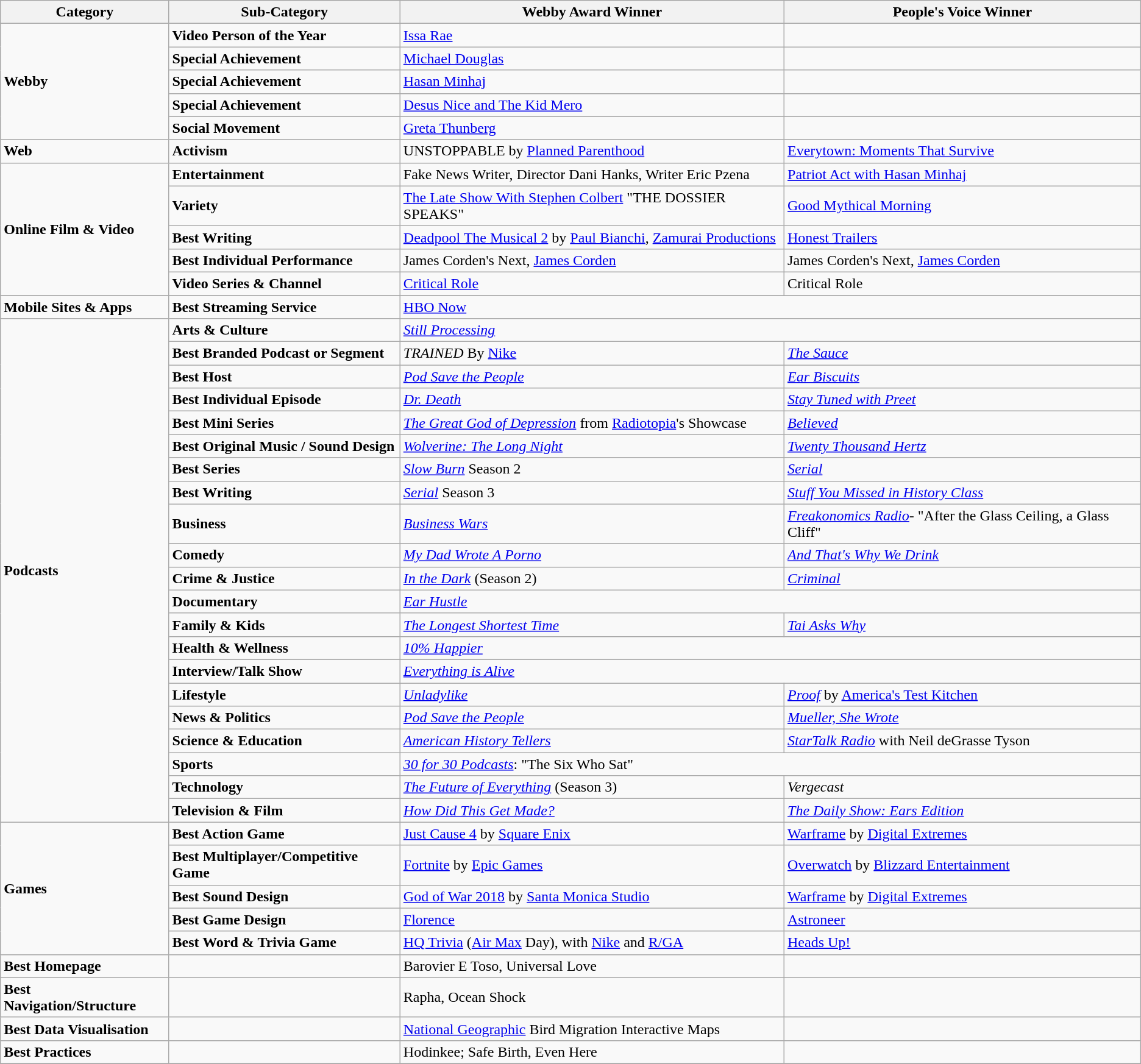<table class="wikitable">
<tr>
<th>Category</th>
<th>Sub-Category</th>
<th>Webby Award Winner</th>
<th>People's Voice Winner</th>
</tr>
<tr>
<td rowspan="5"><strong>Webby</strong></td>
<td><strong>Video Person of the Year</strong></td>
<td><a href='#'>Issa Rae</a></td>
<td></td>
</tr>
<tr>
<td><strong>Special Achievement</strong></td>
<td><a href='#'>Michael Douglas</a></td>
<td></td>
</tr>
<tr>
<td><strong>Special Achievement</strong></td>
<td><a href='#'>Hasan Minhaj</a></td>
<td></td>
</tr>
<tr>
<td><strong>Special Achievement</strong></td>
<td><a href='#'>Desus Nice and The Kid Mero</a></td>
<td></td>
</tr>
<tr>
<td><strong>Social Movement</strong></td>
<td><a href='#'>Greta Thunberg</a></td>
<td></td>
</tr>
<tr>
<td rowspan="1"><strong>Web</strong></td>
<td rowspan="1"><strong>Activism</strong></td>
<td rowspan="1">UNSTOPPABLE by <a href='#'>Planned Parenthood</a></td>
<td><a href='#'>Everytown: Moments That Survive</a></td>
</tr>
<tr>
<td rowspan="5"><strong>Online Film & Video</strong></td>
<td rowspan="1"><strong>Entertainment</strong></td>
<td rowspan="1">Fake News Writer, Director Dani Hanks, Writer Eric Pzena</td>
<td rowspan="1"><a href='#'>Patriot Act with Hasan Minhaj</a></td>
</tr>
<tr>
<td><strong>Variety</strong></td>
<td><a href='#'>The Late Show With Stephen Colbert</a> "THE DOSSIER SPEAKS"</td>
<td><a href='#'>Good Mythical Morning</a></td>
</tr>
<tr>
<td><strong>Best Writing</strong></td>
<td><a href='#'>Deadpool The Musical 2</a> by <a href='#'>Paul Bianchi</a>, <a href='#'>Zamurai Productions</a></td>
<td><a href='#'>Honest Trailers</a></td>
</tr>
<tr>
<td><strong>Best Individual Performance</strong></td>
<td>James Corden's Next, <a href='#'>James Corden</a></td>
<td>James Corden's Next, <a href='#'>James Corden</a></td>
</tr>
<tr>
<td><strong>Video Series & Channel</strong></td>
<td><a href='#'>Critical Role</a></td>
<td>Critical Role</td>
</tr>
<tr>
</tr>
<tr>
<td rowspan="1"><strong>Mobile Sites & Apps</strong></td>
<td rowspan="1"><strong>Best Streaming Service</strong></td>
<td colspan="2"><a href='#'>HBO Now</a></td>
</tr>
<tr>
<td rowspan="21"><strong>Podcasts</strong></td>
<td><strong>Arts & Culture</strong></td>
<td colspan="2"><em><a href='#'>Still Processing</a></em></td>
</tr>
<tr>
<td><strong>Best Branded Podcast or Segment</strong></td>
<td><em>TRAINED</em> By <a href='#'>Nike</a></td>
<td><em><a href='#'>The Sauce</a></em></td>
</tr>
<tr>
<td><strong>Best Host</strong></td>
<td><em><a href='#'>Pod Save the People</a></em></td>
<td><em><a href='#'>Ear Biscuits</a></em></td>
</tr>
<tr>
<td><strong>Best Individual Episode</strong></td>
<td><em><a href='#'>Dr. Death</a></em></td>
<td><em><a href='#'>Stay Tuned with Preet</a></em></td>
</tr>
<tr>
<td><strong>Best Mini Series</strong></td>
<td><em><a href='#'>The Great God of Depression</a></em> from <a href='#'>Radiotopia</a>'s Showcase</td>
<td><em><a href='#'>Believed</a></em></td>
</tr>
<tr>
<td><strong>Best Original Music / Sound Design</strong></td>
<td><em><a href='#'>Wolverine: The Long Night</a></em></td>
<td><em><a href='#'>Twenty Thousand Hertz</a></em></td>
</tr>
<tr>
<td><strong>Best Series</strong></td>
<td><em><a href='#'>Slow Burn</a></em> Season 2</td>
<td><em><a href='#'>Serial</a></em></td>
</tr>
<tr>
<td><strong>Best Writing</strong></td>
<td><em><a href='#'>Serial</a></em> Season 3</td>
<td><em><a href='#'>Stuff You Missed in History Class</a></em></td>
</tr>
<tr>
<td><strong>Business</strong></td>
<td><em><a href='#'>Business Wars</a></em></td>
<td><em><a href='#'>Freakonomics Radio</a></em>- "After the Glass Ceiling, a Glass Cliff"</td>
</tr>
<tr>
<td><strong>Comedy</strong></td>
<td><em><a href='#'>My Dad Wrote A Porno</a></em></td>
<td><em><a href='#'>And That's Why We Drink</a></em></td>
</tr>
<tr>
<td><strong>Crime & Justice</strong></td>
<td><a href='#'><em>In the Dark</em></a> (Season 2)</td>
<td><em><a href='#'>Criminal</a></em></td>
</tr>
<tr>
<td><strong>Documentary</strong></td>
<td colspan="2"><em><a href='#'>Ear Hustle</a></em></td>
</tr>
<tr>
<td><strong>Family & Kids</strong></td>
<td><em><a href='#'>The Longest Shortest Time</a></em></td>
<td><em><a href='#'>Tai Asks Why</a></em></td>
</tr>
<tr>
<td><strong>Health & Wellness</strong></td>
<td colspan="2"><a href='#'><em>10% Happier</em></a></td>
</tr>
<tr>
<td><strong>Interview/Talk Show</strong></td>
<td colspan="2"><a href='#'><em>Everything is Alive</em></a></td>
</tr>
<tr>
<td><strong>Lifestyle</strong></td>
<td><a href='#'><em>Unladylike</em></a></td>
<td><em><a href='#'>Proof</a></em> by <a href='#'>America's Test Kitchen</a></td>
</tr>
<tr>
<td><strong>News & Politics</strong></td>
<td><em><a href='#'>Pod Save the People</a></em></td>
<td><em><a href='#'>Mueller, She Wrote</a></em></td>
</tr>
<tr>
<td><strong>Science & Education</strong></td>
<td><em><a href='#'>American History Tellers</a></em></td>
<td><em><a href='#'>StarTalk Radio</a></em> with Neil deGrasse Tyson</td>
</tr>
<tr>
<td><strong>Sports</strong></td>
<td colspan="2"><em><a href='#'>30 for 30 Podcasts</a></em>: "The Six Who Sat"</td>
</tr>
<tr>
<td><strong>Technology</strong></td>
<td><em><a href='#'>The Future of Everything</a></em> (Season 3)</td>
<td><em>Vergecast</em></td>
</tr>
<tr>
<td><strong>Television & Film</strong></td>
<td><em><a href='#'>How Did This Get Made?</a></em></td>
<td><em><a href='#'>The Daily Show: Ears Edition</a></em></td>
</tr>
<tr>
<td rowspan="5"><strong>Games</strong></td>
<td rowspan="1"><strong>Best Action Game</strong></td>
<td><a href='#'>Just Cause 4</a> by <a href='#'>Square Enix</a></td>
<td><a href='#'>Warframe</a> by <a href='#'>Digital Extremes</a></td>
</tr>
<tr>
<td rowspan="1"><strong>Best Multiplayer/Competitive Game</strong></td>
<td><a href='#'>Fortnite</a> by <a href='#'>Epic Games</a></td>
<td><a href='#'>Overwatch</a> by <a href='#'>Blizzard Entertainment</a></td>
</tr>
<tr>
<td rowspan="1"><strong>Best Sound Design</strong></td>
<td><a href='#'>God of War 2018</a> by <a href='#'>Santa Monica Studio</a></td>
<td><a href='#'>Warframe</a> by <a href='#'>Digital Extremes</a></td>
</tr>
<tr>
<td rowspan="1"><strong>Best Game Design</strong></td>
<td><a href='#'>Florence</a></td>
<td><a href='#'>Astroneer</a></td>
</tr>
<tr>
<td rowspan="1"><strong>Best Word & Trivia Game</strong></td>
<td><a href='#'>HQ Trivia</a> (<a href='#'>Air Max</a> Day), with <a href='#'>Nike</a> and <a href='#'>R/GA</a></td>
<td><a href='#'>Heads Up!</a></td>
</tr>
<tr>
<td><strong>Best Homepage</strong></td>
<td></td>
<td>Barovier E Toso, Universal Love</td>
<td></td>
</tr>
<tr>
<td><strong>Best Navigation/Structure</strong></td>
<td></td>
<td>Rapha, Ocean Shock</td>
<td></td>
</tr>
<tr>
<td><strong>Best Data Visualisation</strong></td>
<td></td>
<td><a href='#'>National Geographic</a> Bird Migration Interactive Maps</td>
<td></td>
</tr>
<tr>
<td><strong>Best Practices</strong></td>
<td></td>
<td>Hodinkee; Safe Birth, Even Here</td>
<td></td>
</tr>
<tr>
</tr>
</table>
